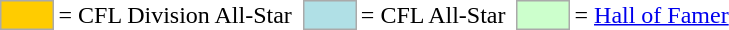<table>
<tr>
<td style="background-color:#FFCC00; border:1px solid #aaaaaa; width:2em;"></td>
<td>= CFL Division All-Star</td>
<td></td>
<td style="background-color:#B0E0E6; border:1px solid #aaaaaa; width:2em;"></td>
<td>= CFL All-Star</td>
<td></td>
<td style="background-color:#CCFFCC; border:1px solid #aaaaaa; width:2em;"></td>
<td>= <a href='#'>Hall of Famer</a></td>
</tr>
</table>
